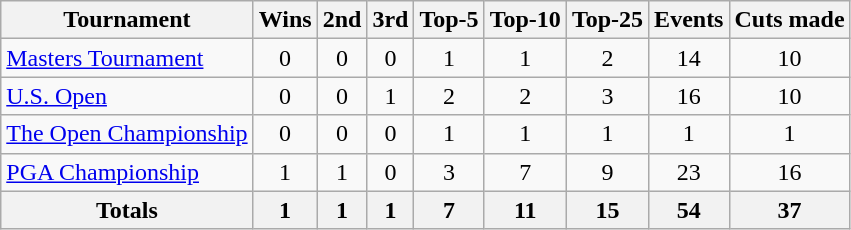<table class=wikitable style=text-align:center>
<tr>
<th>Tournament</th>
<th>Wins</th>
<th>2nd</th>
<th>3rd</th>
<th>Top-5</th>
<th>Top-10</th>
<th>Top-25</th>
<th>Events</th>
<th>Cuts made</th>
</tr>
<tr>
<td align=left><a href='#'>Masters Tournament</a></td>
<td>0</td>
<td>0</td>
<td>0</td>
<td>1</td>
<td>1</td>
<td>2</td>
<td>14</td>
<td>10</td>
</tr>
<tr>
<td align=left><a href='#'>U.S. Open</a></td>
<td>0</td>
<td>0</td>
<td>1</td>
<td>2</td>
<td>2</td>
<td>3</td>
<td>16</td>
<td>10</td>
</tr>
<tr>
<td align=left><a href='#'>The Open Championship</a></td>
<td>0</td>
<td>0</td>
<td>0</td>
<td>1</td>
<td>1</td>
<td>1</td>
<td>1</td>
<td>1</td>
</tr>
<tr>
<td align=left><a href='#'>PGA Championship</a></td>
<td>1</td>
<td>1</td>
<td>0</td>
<td>3</td>
<td>7</td>
<td>9</td>
<td>23</td>
<td>16</td>
</tr>
<tr>
<th>Totals</th>
<th>1</th>
<th>1</th>
<th>1</th>
<th>7</th>
<th>11</th>
<th>15</th>
<th>54</th>
<th>37</th>
</tr>
</table>
